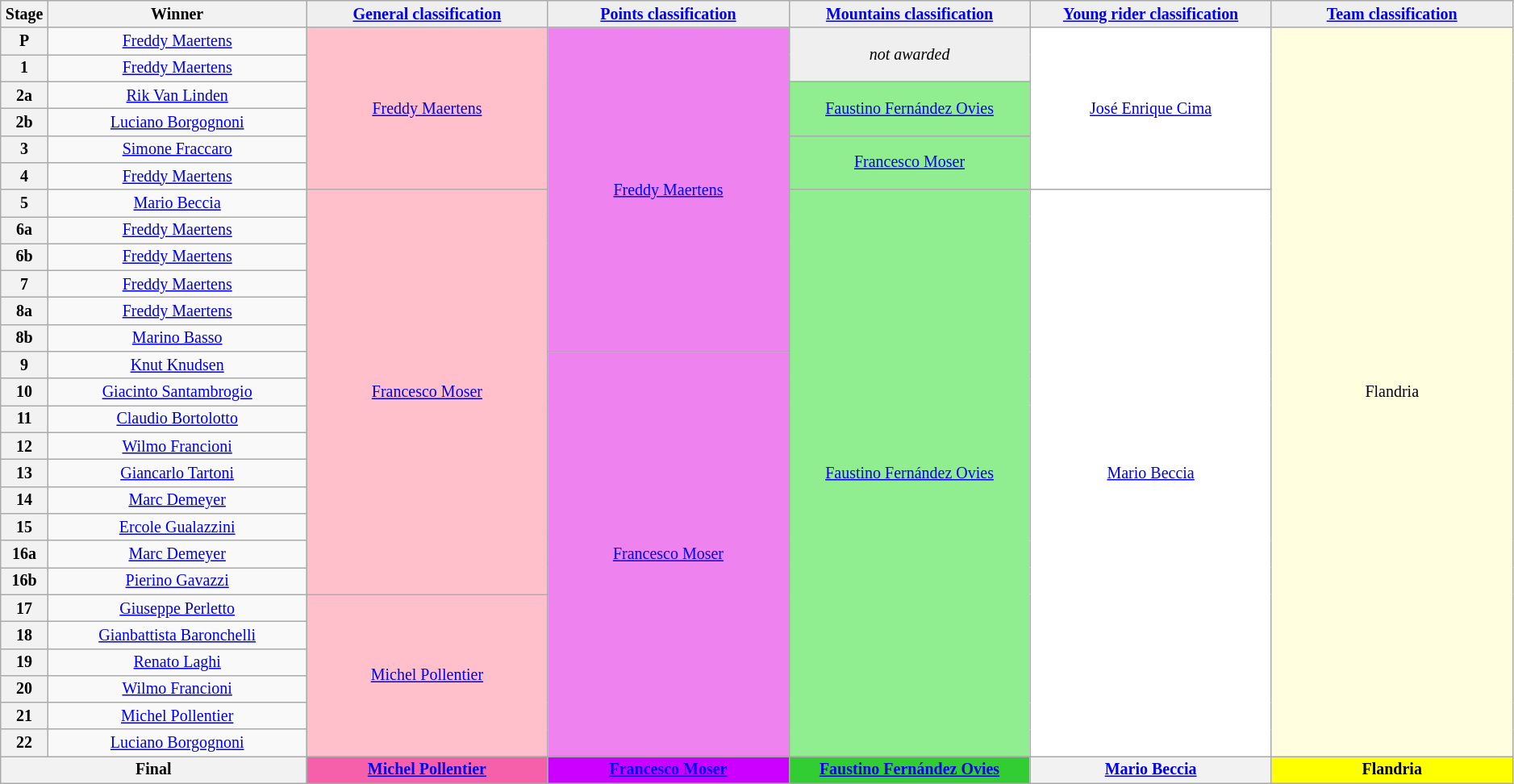<table class="wikitable" style="text-align: center; font-size:smaller;">
<tr style="background:#efefef;">
<th style="width:1%;">Stage</th>
<th style="width:15%;">Winner</th>
<th style="background:#efefef; width:14%;"><a href='#'>General classification</a><br></th>
<th style="background:#efefef; width:14%;"><a href='#'>Points classification</a><br></th>
<th style="background:#efefef; width:14%;"><a href='#'>Mountains classification</a><br></th>
<th style="background:#efefef; width:14%;"><a href='#'>Young rider classification</a></th>
<th style="background:#efefef; width:14%;"><a href='#'>Team classification</a></th>
</tr>
<tr>
<th>P</th>
<td><a href='#'>Freddy Maertens</a></td>
<td style="background:pink;" rowspan="6"><a href='#'>Freddy Maertens</a></td>
<td style="background:violet;" rowspan="12"><a href='#'>Freddy Maertens</a></td>
<td style="background:#EFEFEF;" rowspan="2"><em>not awarded</em></td>
<td style="background:white;" rowspan="6"><a href='#'>José Enrique Cima</a></td>
<td style="background:lightyellow;" rowspan="27">Flandria</td>
</tr>
<tr>
<th>1</th>
<td><a href='#'>Freddy Maertens</a></td>
</tr>
<tr>
<th>2a</th>
<td><a href='#'>Rik Van Linden</a></td>
<td style="background:lightgreen;" rowspan="2"><a href='#'>Faustino Fernández Ovies</a></td>
</tr>
<tr>
<th>2b</th>
<td><a href='#'>Luciano Borgognoni</a></td>
</tr>
<tr>
<th>3</th>
<td><a href='#'>Simone Fraccaro</a></td>
<td style="background:lightgreen;" rowspan="2"><a href='#'>Francesco Moser</a></td>
</tr>
<tr>
<th>4</th>
<td><a href='#'>Freddy Maertens</a></td>
</tr>
<tr>
<th>5</th>
<td><a href='#'>Mario Beccia</a></td>
<td style="background:pink;" rowspan="15"><a href='#'>Francesco Moser</a></td>
<td style="background:lightgreen;" rowspan="21"><a href='#'>Faustino Fernández Ovies</a></td>
<td style="background:white;" rowspan="21"><a href='#'>Mario Beccia</a></td>
</tr>
<tr>
<th>6a</th>
<td><a href='#'>Freddy Maertens</a></td>
</tr>
<tr>
<th>6b</th>
<td><a href='#'>Freddy Maertens</a></td>
</tr>
<tr>
<th>7</th>
<td><a href='#'>Freddy Maertens</a></td>
</tr>
<tr>
<th>8a</th>
<td><a href='#'>Freddy Maertens</a></td>
</tr>
<tr>
<th>8b</th>
<td><a href='#'>Marino Basso</a></td>
</tr>
<tr>
<th>9</th>
<td><a href='#'>Knut Knudsen</a></td>
<td style="background:violet;" rowspan="15"><a href='#'>Francesco Moser</a></td>
</tr>
<tr>
<th>10</th>
<td><a href='#'>Giacinto Santambrogio</a></td>
</tr>
<tr>
<th>11</th>
<td><a href='#'>Claudio Bortolotto</a></td>
</tr>
<tr>
<th>12</th>
<td><a href='#'>Wilmo Francioni</a></td>
</tr>
<tr>
<th>13</th>
<td><a href='#'>Giancarlo Tartoni</a></td>
</tr>
<tr>
<th>14</th>
<td><a href='#'>Marc Demeyer</a></td>
</tr>
<tr>
<th>15</th>
<td><a href='#'>Ercole Gualazzini</a></td>
</tr>
<tr>
<th>16a</th>
<td><a href='#'>Marc Demeyer</a></td>
</tr>
<tr>
<th>16b</th>
<td><a href='#'>Pierino Gavazzi</a></td>
</tr>
<tr>
<th>17</th>
<td><a href='#'>Giuseppe Perletto</a></td>
<td style="background:pink;" rowspan="6"><a href='#'>Michel Pollentier</a></td>
</tr>
<tr>
<th>18</th>
<td><a href='#'>Gianbattista Baronchelli</a></td>
</tr>
<tr>
<th>19</th>
<td><a href='#'>Renato Laghi</a></td>
</tr>
<tr>
<th>20</th>
<td><a href='#'>Wilmo Francioni</a></td>
</tr>
<tr>
<th>21</th>
<td><a href='#'>Michel Pollentier</a></td>
</tr>
<tr>
<th>22</th>
<td><a href='#'>Luciano Borgognoni</a></td>
</tr>
<tr>
<th colspan=2><strong>Final</strong></th>
<th style="background:#F660AB;"><strong><a href='#'>Michel Pollentier</a></strong></th>
<th style="background:#c0f;"><strong><a href='#'>Francesco Moser</a></strong></th>
<th style="background:#32CD32;"><strong><a href='#'>Faustino Fernández Ovies</a></strong></th>
<th style="background:offwhite;"><strong><a href='#'>Mario Beccia</a></strong></th>
<th style="background:yellow;"><strong>Flandria</strong></th>
</tr>
</table>
